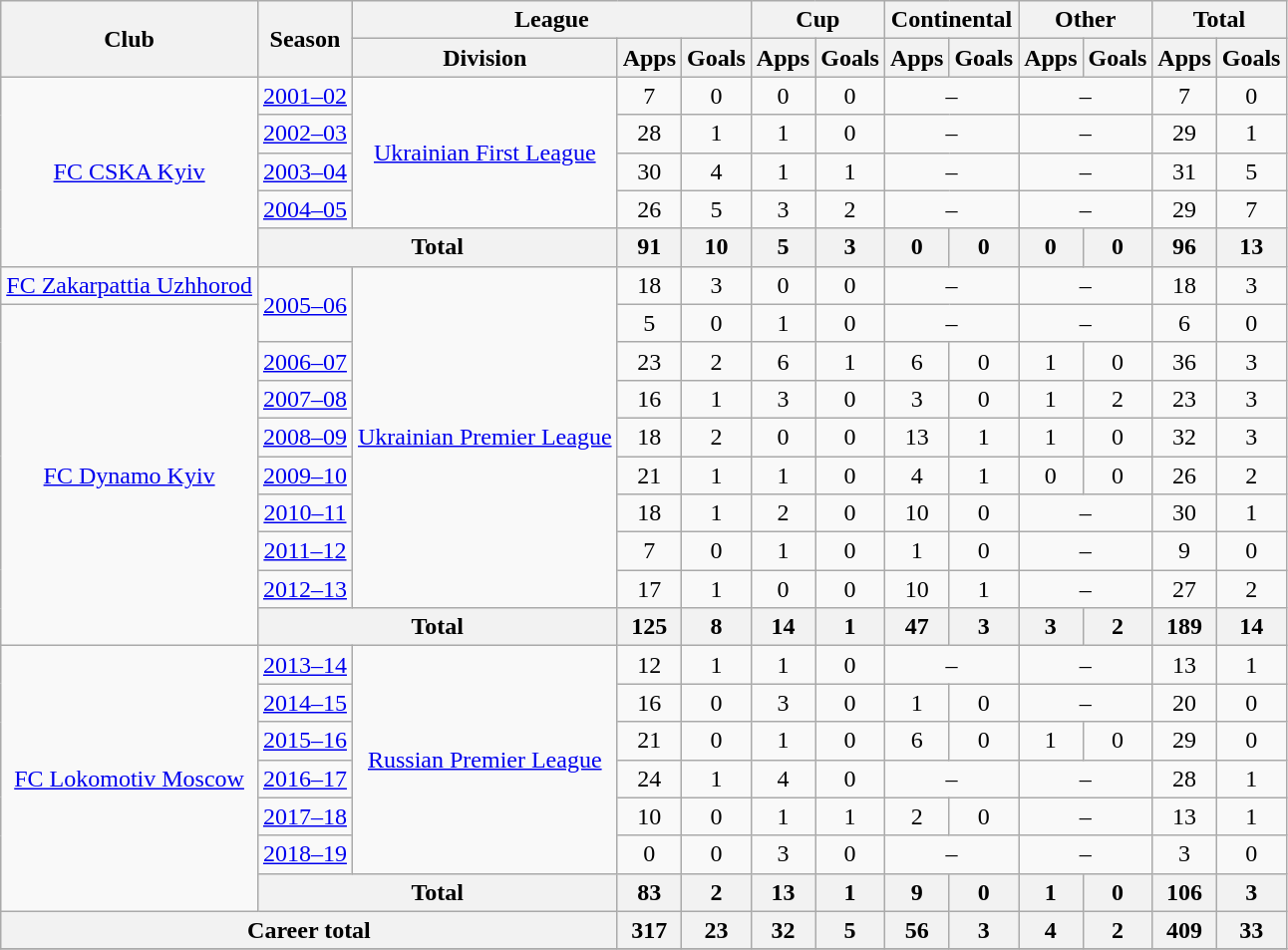<table class="wikitable" style="text-align: center;">
<tr>
<th rowspan=2>Club</th>
<th rowspan=2>Season</th>
<th colspan=3>League</th>
<th colspan=2>Cup</th>
<th colspan=2>Continental</th>
<th colspan=2>Other</th>
<th colspan=2>Total</th>
</tr>
<tr>
<th>Division</th>
<th>Apps</th>
<th>Goals</th>
<th>Apps</th>
<th>Goals</th>
<th>Apps</th>
<th>Goals</th>
<th>Apps</th>
<th>Goals</th>
<th>Apps</th>
<th>Goals</th>
</tr>
<tr>
<td rowspan=5><a href='#'>FC CSKA Kyiv</a></td>
<td><a href='#'>2001–02</a></td>
<td rowspan=4><a href='#'>Ukrainian First League</a></td>
<td>7</td>
<td>0</td>
<td>0</td>
<td>0</td>
<td colspan=2>–</td>
<td colspan=2>–</td>
<td>7</td>
<td>0</td>
</tr>
<tr>
<td><a href='#'>2002–03</a></td>
<td>28</td>
<td>1</td>
<td>1</td>
<td>0</td>
<td colspan=2>–</td>
<td colspan=2>–</td>
<td>29</td>
<td>1</td>
</tr>
<tr>
<td><a href='#'>2003–04</a></td>
<td>30</td>
<td>4</td>
<td>1</td>
<td>1</td>
<td colspan=2>–</td>
<td colspan=2>–</td>
<td>31</td>
<td>5</td>
</tr>
<tr>
<td><a href='#'>2004–05</a></td>
<td>26</td>
<td>5</td>
<td>3</td>
<td>2</td>
<td colspan=2>–</td>
<td colspan=2>–</td>
<td>29</td>
<td>7</td>
</tr>
<tr>
<th colspan=2>Total</th>
<th>91</th>
<th>10</th>
<th>5</th>
<th>3</th>
<th>0</th>
<th>0</th>
<th>0</th>
<th>0</th>
<th>96</th>
<th>13</th>
</tr>
<tr>
<td><a href='#'>FC Zakarpattia Uzhhorod</a></td>
<td rowspan=2><a href='#'>2005–06</a></td>
<td rowspan=9><a href='#'>Ukrainian Premier League</a></td>
<td>18</td>
<td>3</td>
<td>0</td>
<td>0</td>
<td colspan=2>–</td>
<td colspan=2>–</td>
<td>18</td>
<td>3</td>
</tr>
<tr>
<td rowspan=9><a href='#'>FC Dynamo Kyiv</a></td>
<td>5</td>
<td>0</td>
<td>1</td>
<td>0</td>
<td colspan=2>–</td>
<td colspan=2>–</td>
<td>6</td>
<td>0</td>
</tr>
<tr>
<td><a href='#'>2006–07</a></td>
<td>23</td>
<td>2</td>
<td>6</td>
<td>1</td>
<td>6</td>
<td>0</td>
<td>1</td>
<td>0</td>
<td>36</td>
<td>3</td>
</tr>
<tr>
<td><a href='#'>2007–08</a></td>
<td>16</td>
<td>1</td>
<td>3</td>
<td>0</td>
<td>3</td>
<td>0</td>
<td>1</td>
<td>2</td>
<td>23</td>
<td>3</td>
</tr>
<tr>
<td><a href='#'>2008–09</a></td>
<td>18</td>
<td>2</td>
<td>0</td>
<td>0</td>
<td>13</td>
<td>1</td>
<td>1</td>
<td>0</td>
<td>32</td>
<td>3</td>
</tr>
<tr>
<td><a href='#'>2009–10</a></td>
<td>21</td>
<td>1</td>
<td>1</td>
<td>0</td>
<td>4</td>
<td>1</td>
<td>0</td>
<td>0</td>
<td>26</td>
<td>2</td>
</tr>
<tr>
<td><a href='#'>2010–11</a></td>
<td>18</td>
<td>1</td>
<td>2</td>
<td>0</td>
<td>10</td>
<td>0</td>
<td colspan=2>–</td>
<td>30</td>
<td>1</td>
</tr>
<tr>
<td><a href='#'>2011–12</a></td>
<td>7</td>
<td>0</td>
<td>1</td>
<td>0</td>
<td>1</td>
<td>0</td>
<td colspan=2>–</td>
<td>9</td>
<td>0</td>
</tr>
<tr>
<td><a href='#'>2012–13</a></td>
<td>17</td>
<td>1</td>
<td>0</td>
<td>0</td>
<td>10</td>
<td>1</td>
<td colspan=2>–</td>
<td>27</td>
<td>2</td>
</tr>
<tr>
<th colspan=2>Total</th>
<th>125</th>
<th>8</th>
<th>14</th>
<th>1</th>
<th>47</th>
<th>3</th>
<th>3</th>
<th>2</th>
<th>189</th>
<th>14</th>
</tr>
<tr>
<td rowspan=7><a href='#'>FC Lokomotiv Moscow</a></td>
<td><a href='#'>2013–14</a></td>
<td rowspan=6><a href='#'>Russian Premier League</a></td>
<td>12</td>
<td>1</td>
<td>1</td>
<td>0</td>
<td colspan=2>–</td>
<td colspan=2>–</td>
<td>13</td>
<td>1</td>
</tr>
<tr>
<td><a href='#'>2014–15</a></td>
<td>16</td>
<td>0</td>
<td>3</td>
<td>0</td>
<td>1</td>
<td>0</td>
<td colspan=2>–</td>
<td>20</td>
<td>0</td>
</tr>
<tr>
<td><a href='#'>2015–16</a></td>
<td>21</td>
<td>0</td>
<td>1</td>
<td>0</td>
<td>6</td>
<td>0</td>
<td>1</td>
<td>0</td>
<td>29</td>
<td>0</td>
</tr>
<tr>
<td><a href='#'>2016–17</a></td>
<td>24</td>
<td>1</td>
<td>4</td>
<td>0</td>
<td colspan=2>–</td>
<td colspan=2>–</td>
<td>28</td>
<td>1</td>
</tr>
<tr>
<td><a href='#'>2017–18</a></td>
<td>10</td>
<td>0</td>
<td>1</td>
<td>1</td>
<td>2</td>
<td>0</td>
<td colspan=2>–</td>
<td>13</td>
<td>1</td>
</tr>
<tr>
<td><a href='#'>2018–19</a></td>
<td>0</td>
<td>0</td>
<td>3</td>
<td>0</td>
<td colspan=2>–</td>
<td colspan=2>–</td>
<td>3</td>
<td>0</td>
</tr>
<tr>
<th colspan=2>Total</th>
<th>83</th>
<th>2</th>
<th>13</th>
<th>1</th>
<th>9</th>
<th>0</th>
<th>1</th>
<th>0</th>
<th>106</th>
<th>3</th>
</tr>
<tr>
<th colspan=3>Career total</th>
<th>317</th>
<th>23</th>
<th>32</th>
<th>5</th>
<th>56</th>
<th>3</th>
<th>4</th>
<th>2</th>
<th>409</th>
<th>33</th>
</tr>
<tr>
</tr>
</table>
